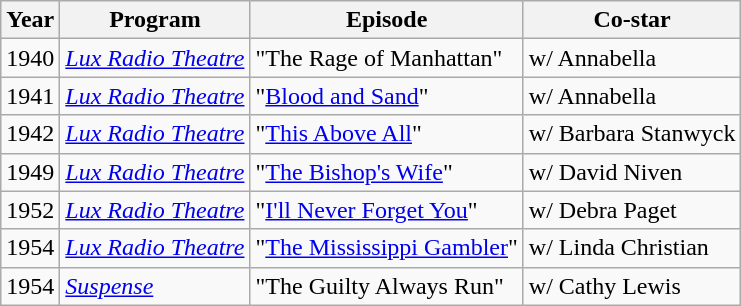<table class="wikitable">
<tr>
<th>Year</th>
<th>Program</th>
<th>Episode</th>
<th>Co-star</th>
</tr>
<tr>
<td>1940</td>
<td><em><a href='#'>Lux Radio Theatre</a></em></td>
<td>"The Rage of Manhattan"</td>
<td>w/ Annabella</td>
</tr>
<tr>
<td>1941</td>
<td><em><a href='#'>Lux Radio Theatre</a></em></td>
<td>"<a href='#'>Blood and Sand</a>"</td>
<td>w/ Annabella</td>
</tr>
<tr>
<td>1942</td>
<td><em><a href='#'>Lux Radio Theatre</a></em></td>
<td>"<a href='#'>This Above All</a>"</td>
<td>w/ Barbara Stanwyck</td>
</tr>
<tr>
<td>1949</td>
<td><em><a href='#'>Lux Radio Theatre</a></em></td>
<td>"<a href='#'>The Bishop's Wife</a>"</td>
<td>w/ David Niven</td>
</tr>
<tr>
<td>1952</td>
<td><em><a href='#'>Lux Radio Theatre</a></em></td>
<td>"<a href='#'>I'll Never Forget You</a>"</td>
<td>w/ Debra Paget</td>
</tr>
<tr>
<td>1954</td>
<td><em><a href='#'>Lux Radio Theatre</a></em></td>
<td>"<a href='#'>The Mississippi Gambler</a>"</td>
<td>w/ Linda Christian</td>
</tr>
<tr>
<td>1954</td>
<td><em><a href='#'>Suspense</a></em></td>
<td>"The Guilty Always Run"</td>
<td>w/ Cathy Lewis</td>
</tr>
</table>
